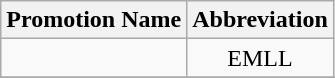<table class="wikitable">
<tr>
<th>Promotion Name</th>
<th>Abbreviation</th>
</tr>
<tr>
<td></td>
<td align=center>EMLL</td>
</tr>
<tr>
</tr>
</table>
